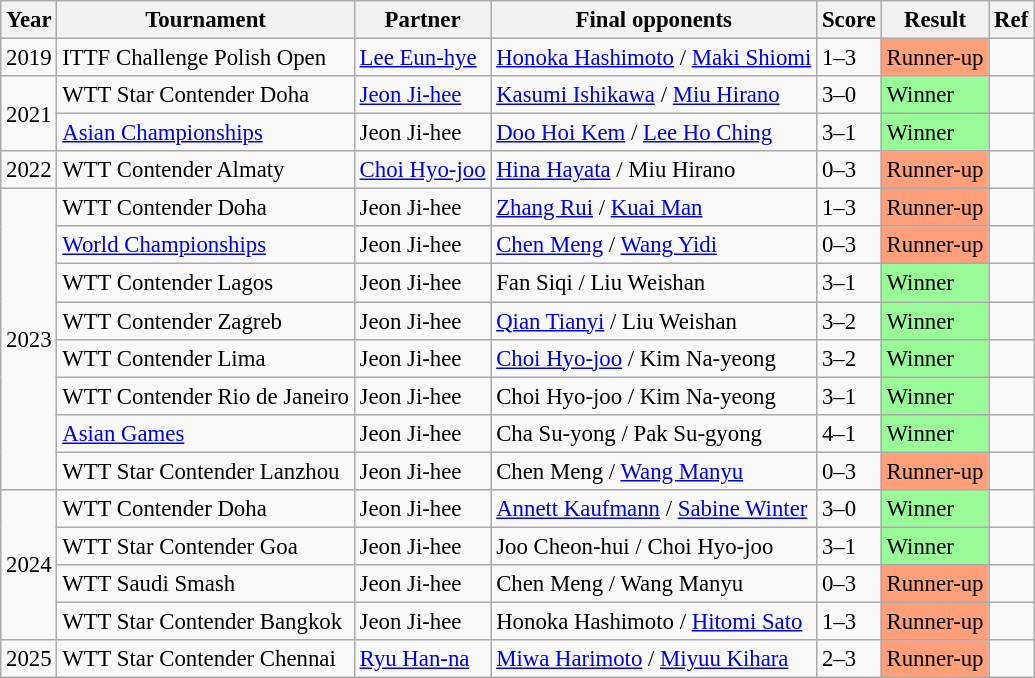<table class="wikitable sortable" style="font-size: 95%;">
<tr>
<th class="unsortable">Year</th>
<th>Tournament</th>
<th>Partner</th>
<th>Final opponents</th>
<th>Score</th>
<th>Result</th>
<th class="unsortable">Ref</th>
</tr>
<tr>
<td>2019</td>
<td>ITTF Challenge Polish Open</td>
<td><a href='#'>Lee Eun-hye</a></td>
<td> <a href='#'>Honoka Hashimoto</a> / <a href='#'>Maki Shiomi</a></td>
<td>1–3</td>
<td style="background: #ffa07a;">Runner-up</td>
<td></td>
</tr>
<tr>
<td rowspan="2">2021</td>
<td>WTT Star Contender Doha</td>
<td><a href='#'>Jeon Ji-hee</a></td>
<td> <a href='#'>Kasumi Ishikawa</a> / <a href='#'>Miu Hirano</a></td>
<td>3–0</td>
<td style="background: #98fb98;">Winner</td>
<td></td>
</tr>
<tr>
<td><a href='#'>Asian Championships</a></td>
<td>Jeon Ji-hee</td>
<td> <a href='#'>Doo Hoi Kem</a> / <a href='#'>Lee Ho Ching</a></td>
<td>3–1</td>
<td style="background: #98fb98;">Winner</td>
<td></td>
</tr>
<tr>
<td>2022</td>
<td>WTT Contender Almaty</td>
<td><a href='#'>Choi Hyo-joo</a></td>
<td> <a href='#'>Hina Hayata</a> / Miu Hirano</td>
<td>0–3</td>
<td style="background: #ffa07a;">Runner-up</td>
<td></td>
</tr>
<tr>
<td rowspan="8">2023</td>
<td>WTT Contender Doha</td>
<td>Jeon Ji-hee</td>
<td> <a href='#'>Zhang Rui</a> / <a href='#'>Kuai Man</a></td>
<td>1–3</td>
<td style="background: #ffa07a;">Runner-up</td>
<td></td>
</tr>
<tr>
<td><a href='#'>World Championships</a></td>
<td>Jeon Ji-hee</td>
<td> <a href='#'>Chen Meng</a> / <a href='#'>Wang Yidi</a></td>
<td>0–3</td>
<td style="background: #ffa07a;">Runner-up</td>
<td></td>
</tr>
<tr>
<td>WTT Contender Lagos</td>
<td>Jeon Ji-hee</td>
<td> Fan Siqi / Liu Weishan</td>
<td>3–1</td>
<td style="background: #98fb98;">Winner</td>
<td></td>
</tr>
<tr>
<td>WTT Contender Zagreb</td>
<td>Jeon Ji-hee</td>
<td> <a href='#'>Qian Tianyi</a> / Liu Weishan</td>
<td>3–2</td>
<td style="background: #98fb98;">Winner</td>
<td></td>
</tr>
<tr>
<td>WTT Contender Lima</td>
<td>Jeon Ji-hee</td>
<td> <a href='#'>Choi Hyo-joo</a> / Kim Na-yeong</td>
<td>3–2</td>
<td style="background: #98fb98;">Winner</td>
<td></td>
</tr>
<tr>
<td>WTT Contender Rio de Janeiro</td>
<td>Jeon Ji-hee</td>
<td> Choi Hyo-joo / Kim Na-yeong</td>
<td>3–1</td>
<td style="background: #98fb98;">Winner</td>
<td></td>
</tr>
<tr>
<td><a href='#'>Asian Games</a></td>
<td>Jeon Ji-hee</td>
<td> Cha Su-yong / Pak Su-gyong</td>
<td>4–1</td>
<td style="background: #98fb98;">Winner</td>
<td></td>
</tr>
<tr>
<td>WTT Star Contender Lanzhou</td>
<td>Jeon Ji-hee</td>
<td> Chen Meng / <a href='#'>Wang Manyu</a></td>
<td>0–3</td>
<td style="background: #ffa07a;">Runner-up</td>
<td></td>
</tr>
<tr>
<td rowspan="4">2024</td>
<td>WTT Contender Doha</td>
<td>Jeon Ji-hee</td>
<td> <a href='#'>Annett Kaufmann</a> / <a href='#'>Sabine Winter</a></td>
<td>3–0</td>
<td style="background: #98fb98;">Winner</td>
<td></td>
</tr>
<tr>
<td>WTT Star Contender Goa</td>
<td>Jeon Ji-hee</td>
<td> Joo Cheon-hui / Choi Hyo-joo</td>
<td>3–1</td>
<td style="background: #98fb98;">Winner</td>
<td></td>
</tr>
<tr>
<td>WTT Saudi Smash</td>
<td>Jeon Ji-hee</td>
<td> Chen Meng / Wang Manyu</td>
<td>0–3</td>
<td style="background: #ffa07a;">Runner-up</td>
<td></td>
</tr>
<tr>
<td>WTT Star Contender Bangkok</td>
<td>Jeon Ji-hee</td>
<td> Honoka Hashimoto / <a href='#'>Hitomi Sato</a></td>
<td>1–3</td>
<td style="background: #ffa07a;">Runner-up</td>
<td></td>
</tr>
<tr>
<td>2025</td>
<td>WTT Star Contender Chennai</td>
<td><a href='#'>Ryu Han-na</a></td>
<td> <a href='#'>Miwa Harimoto</a> / <a href='#'>Miyuu Kihara</a></td>
<td>2–3</td>
<td style="background: #ffa07a;">Runner-up</td>
<td></td>
</tr>
</table>
